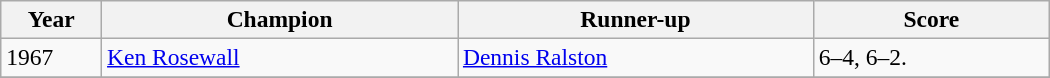<table class="wikitable" style="font-size:98%;">
<tr>
<th style="width:60px;">Year</th>
<th style="width:230px;">Champion</th>
<th style="width:230px;">Runner-up</th>
<th style="width:150px;">Score</th>
</tr>
<tr>
<td>1967</td>
<td> <a href='#'>Ken Rosewall</a></td>
<td> <a href='#'>Dennis Ralston</a></td>
<td>6–4, 6–2.</td>
</tr>
<tr>
</tr>
</table>
